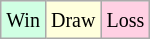<table class="wikitable">
<tr>
<td style="background:#d0ffe3;"><small>Win</small></td>
<td style="background:#ffd;"><small>Draw</small></td>
<td style="background:#ffd0e3;"><small>Loss</small></td>
</tr>
</table>
